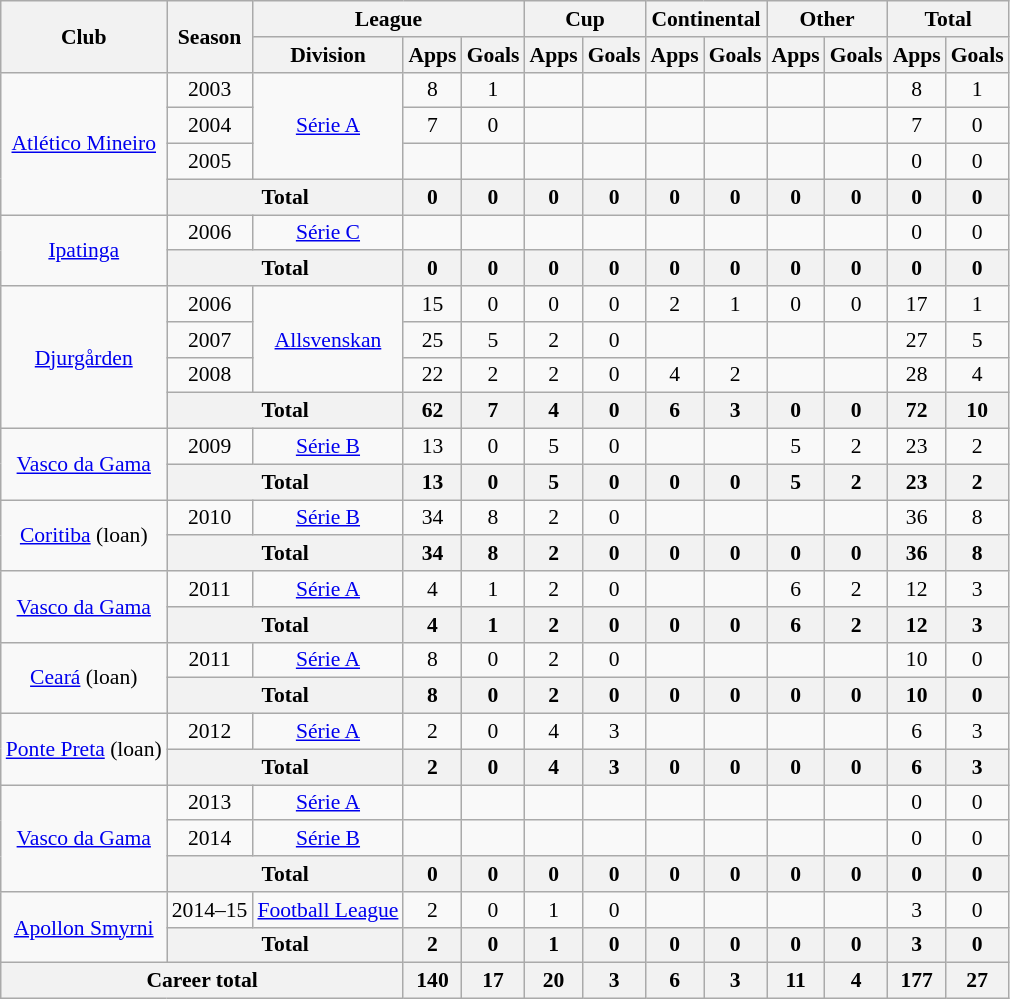<table class="wikitable" style="font-size:90%; text-align:center">
<tr>
<th rowspan="2">Club</th>
<th rowspan="2">Season</th>
<th colspan="3">League</th>
<th colspan="2">Cup</th>
<th colspan="2">Continental</th>
<th colspan="2">Other</th>
<th colspan="2">Total</th>
</tr>
<tr>
<th>Division</th>
<th>Apps</th>
<th>Goals</th>
<th>Apps</th>
<th>Goals</th>
<th>Apps</th>
<th>Goals</th>
<th>Apps</th>
<th>Goals</th>
<th>Apps</th>
<th>Goals</th>
</tr>
<tr>
<td rowspan="4"><a href='#'>Atlético Mineiro</a></td>
<td>2003</td>
<td rowspan="3"><a href='#'>Série A</a></td>
<td>8</td>
<td>1</td>
<td></td>
<td></td>
<td></td>
<td></td>
<td></td>
<td></td>
<td>8</td>
<td>1</td>
</tr>
<tr>
<td>2004</td>
<td>7</td>
<td>0</td>
<td></td>
<td></td>
<td></td>
<td></td>
<td></td>
<td></td>
<td>7</td>
<td>0</td>
</tr>
<tr>
<td>2005</td>
<td></td>
<td></td>
<td></td>
<td></td>
<td></td>
<td></td>
<td></td>
<td></td>
<td>0</td>
<td>0</td>
</tr>
<tr>
<th colspan="2">Total</th>
<th>0</th>
<th>0</th>
<th>0</th>
<th>0</th>
<th>0</th>
<th>0</th>
<th>0</th>
<th>0</th>
<th>0</th>
<th>0</th>
</tr>
<tr>
<td rowspan="2"><a href='#'>Ipatinga</a></td>
<td>2006</td>
<td><a href='#'>Série C</a></td>
<td></td>
<td></td>
<td></td>
<td></td>
<td></td>
<td></td>
<td></td>
<td></td>
<td>0</td>
<td>0</td>
</tr>
<tr>
<th colspan="2">Total</th>
<th>0</th>
<th>0</th>
<th>0</th>
<th>0</th>
<th>0</th>
<th>0</th>
<th>0</th>
<th>0</th>
<th>0</th>
<th>0</th>
</tr>
<tr>
<td rowspan="4"><a href='#'>Djurgården</a></td>
<td>2006</td>
<td rowspan="3"><a href='#'>Allsvenskan</a></td>
<td>15</td>
<td>0</td>
<td>0</td>
<td>0</td>
<td>2</td>
<td>1</td>
<td>0</td>
<td>0</td>
<td>17</td>
<td>1</td>
</tr>
<tr>
<td>2007</td>
<td>25</td>
<td>5</td>
<td>2</td>
<td>0</td>
<td></td>
<td></td>
<td></td>
<td></td>
<td>27</td>
<td>5</td>
</tr>
<tr>
<td>2008</td>
<td>22</td>
<td>2</td>
<td>2</td>
<td>0</td>
<td>4</td>
<td>2</td>
<td></td>
<td></td>
<td>28</td>
<td>4</td>
</tr>
<tr>
<th colspan="2">Total</th>
<th>62</th>
<th>7</th>
<th>4</th>
<th>0</th>
<th>6</th>
<th>3</th>
<th>0</th>
<th>0</th>
<th>72</th>
<th>10</th>
</tr>
<tr>
<td rowspan="2"><a href='#'>Vasco da Gama</a></td>
<td>2009</td>
<td><a href='#'>Série B</a></td>
<td>13</td>
<td>0</td>
<td>5</td>
<td>0</td>
<td></td>
<td></td>
<td>5</td>
<td>2</td>
<td>23</td>
<td>2</td>
</tr>
<tr>
<th colspan="2">Total</th>
<th>13</th>
<th>0</th>
<th>5</th>
<th>0</th>
<th>0</th>
<th>0</th>
<th>5</th>
<th>2</th>
<th>23</th>
<th>2</th>
</tr>
<tr>
<td rowspan="2"><a href='#'>Coritiba</a> (loan)</td>
<td>2010</td>
<td><a href='#'>Série B</a></td>
<td>34</td>
<td>8</td>
<td>2</td>
<td>0</td>
<td></td>
<td></td>
<td></td>
<td></td>
<td>36</td>
<td>8</td>
</tr>
<tr>
<th colspan="2">Total</th>
<th>34</th>
<th>8</th>
<th>2</th>
<th>0</th>
<th>0</th>
<th>0</th>
<th>0</th>
<th>0</th>
<th>36</th>
<th>8</th>
</tr>
<tr>
<td rowspan="2"><a href='#'>Vasco da Gama</a></td>
<td>2011</td>
<td><a href='#'>Série A</a></td>
<td>4</td>
<td>1</td>
<td>2</td>
<td>0</td>
<td></td>
<td></td>
<td>6</td>
<td>2</td>
<td>12</td>
<td>3</td>
</tr>
<tr>
<th colspan="2">Total</th>
<th>4</th>
<th>1</th>
<th>2</th>
<th>0</th>
<th>0</th>
<th>0</th>
<th>6</th>
<th>2</th>
<th>12</th>
<th>3</th>
</tr>
<tr>
<td rowspan="2"><a href='#'>Ceará</a> (loan)</td>
<td>2011</td>
<td><a href='#'>Série A</a></td>
<td>8</td>
<td>0</td>
<td>2</td>
<td>0</td>
<td></td>
<td></td>
<td></td>
<td></td>
<td>10</td>
<td>0</td>
</tr>
<tr>
<th colspan="2">Total</th>
<th>8</th>
<th>0</th>
<th>2</th>
<th>0</th>
<th>0</th>
<th>0</th>
<th>0</th>
<th>0</th>
<th>10</th>
<th>0</th>
</tr>
<tr>
<td rowspan="2"><a href='#'>Ponte Preta</a> (loan)</td>
<td>2012</td>
<td><a href='#'>Série A</a></td>
<td>2</td>
<td>0</td>
<td>4</td>
<td>3</td>
<td></td>
<td></td>
<td></td>
<td></td>
<td>6</td>
<td>3</td>
</tr>
<tr>
<th colspan="2">Total</th>
<th>2</th>
<th>0</th>
<th>4</th>
<th>3</th>
<th>0</th>
<th>0</th>
<th>0</th>
<th>0</th>
<th>6</th>
<th>3</th>
</tr>
<tr>
<td rowspan="3"><a href='#'>Vasco da Gama</a></td>
<td>2013</td>
<td><a href='#'>Série A</a></td>
<td></td>
<td></td>
<td></td>
<td></td>
<td></td>
<td></td>
<td></td>
<td></td>
<td>0</td>
<td>0</td>
</tr>
<tr>
<td>2014</td>
<td><a href='#'>Série B</a></td>
<td></td>
<td></td>
<td></td>
<td></td>
<td></td>
<td></td>
<td></td>
<td></td>
<td>0</td>
<td>0</td>
</tr>
<tr>
<th colspan="2">Total</th>
<th>0</th>
<th>0</th>
<th>0</th>
<th>0</th>
<th>0</th>
<th>0</th>
<th>0</th>
<th>0</th>
<th>0</th>
<th>0</th>
</tr>
<tr>
<td rowspan="2"><a href='#'>Apollon Smyrni</a></td>
<td>2014–15</td>
<td><a href='#'>Football League</a></td>
<td>2</td>
<td>0</td>
<td>1</td>
<td>0</td>
<td></td>
<td></td>
<td></td>
<td></td>
<td>3</td>
<td>0</td>
</tr>
<tr>
<th colspan="2">Total</th>
<th>2</th>
<th>0</th>
<th>1</th>
<th>0</th>
<th>0</th>
<th>0</th>
<th>0</th>
<th>0</th>
<th>3</th>
<th>0</th>
</tr>
<tr>
<th colspan="3">Career total</th>
<th>140</th>
<th>17</th>
<th>20</th>
<th>3</th>
<th>6</th>
<th>3</th>
<th>11</th>
<th>4</th>
<th>177</th>
<th>27</th>
</tr>
</table>
